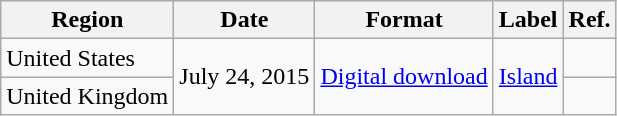<table class=wikitable>
<tr>
<th>Region</th>
<th>Date</th>
<th>Format</th>
<th>Label</th>
<th>Ref.</th>
</tr>
<tr>
<td>United States</td>
<td rowspan="2">July 24, 2015</td>
<td rowspan="2"><a href='#'>Digital download</a></td>
<td rowspan="2"><a href='#'>Island</a></td>
<td></td>
</tr>
<tr>
<td>United Kingdom</td>
<td></td>
</tr>
</table>
